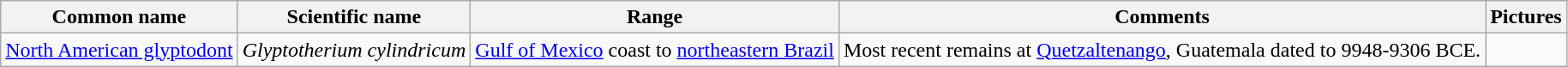<table class="wikitable">
<tr>
<th>Common name</th>
<th>Scientific name</th>
<th>Range</th>
<th class="unsortable">Comments</th>
<th class="unsortable">Pictures</th>
</tr>
<tr>
<td><a href='#'>North American glyptodont</a></td>
<td><em>Glyptotherium cylindricum</em></td>
<td><a href='#'>Gulf of Mexico</a> coast to <a href='#'>northeastern Brazil</a></td>
<td>Most recent remains at <a href='#'>Quetzaltenango</a>, Guatemala dated to 9948-9306 BCE.</td>
<td></td>
</tr>
</table>
